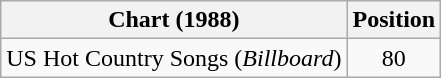<table class="wikitable">
<tr>
<th>Chart (1988)</th>
<th>Position</th>
</tr>
<tr>
<td>US Hot Country Songs (<em>Billboard</em>)</td>
<td align="center">80</td>
</tr>
</table>
